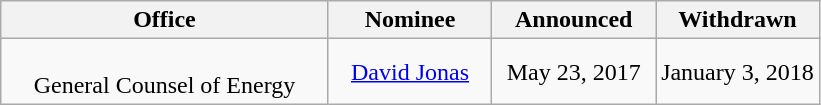<table class="wikitable sortable" style="text-align:center">
<tr>
<th style="width:40%;">Office</th>
<th style="width:20%;">Nominee</th>
<th style="width:20%;">Announced</th>
<th style="width:20%;">Withdrawn</th>
</tr>
<tr>
<td><br>General Counsel of Energy</td>
<td><a href='#'>David Jonas</a></td>
<td>May 23, 2017</td>
<td>January 3, 2018</td>
</tr>
</table>
